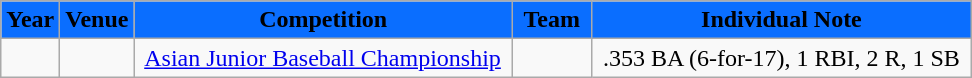<table class="wikitable">
<tr>
<th style="background:#0A6EFF"><span>Year</span></th>
<th style="background:#0A6EFF"><span>Venue</span></th>
<th style="background:#0A6EFF"><span>Competition</span></th>
<th style="background:#0A6EFF"><span> Team </span></th>
<th style="background:#0A6EFF"><span>Individual Note</span></th>
</tr>
<tr>
<td>  </td>
<td>  </td>
<td> <a href='#'>Asian Junior Baseball Championship</a> </td>
<td style="text-align:center"></td>
<td style="text-align:center"> .353 BA (6-for-17), 1 RBI, 2 R, 1 SB </td>
</tr>
</table>
